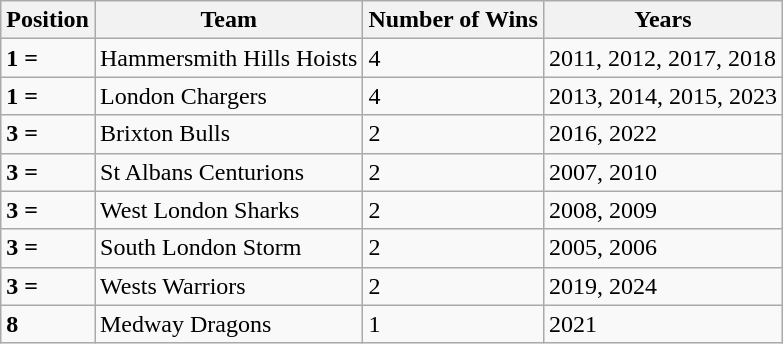<table class="wikitable">
<tr>
<th>Position</th>
<th>Team</th>
<th>Number of Wins</th>
<th>Years</th>
</tr>
<tr>
<td><strong>1 =</strong></td>
<td>Hammersmith Hills Hoists</td>
<td>4</td>
<td>2011, 2012, 2017, 2018</td>
</tr>
<tr>
<td><strong>1 =</strong></td>
<td>London Chargers</td>
<td>4</td>
<td>2013, 2014, 2015, 2023</td>
</tr>
<tr>
<td><strong>3 =</strong></td>
<td>Brixton Bulls</td>
<td>2</td>
<td>2016, 2022</td>
</tr>
<tr>
<td><strong>3 =</strong></td>
<td>St Albans Centurions</td>
<td>2</td>
<td>2007, 2010</td>
</tr>
<tr>
<td><strong>3 =</strong></td>
<td>West London Sharks</td>
<td>2</td>
<td>2008, 2009</td>
</tr>
<tr>
<td><strong>3 =</strong></td>
<td>South London Storm</td>
<td>2</td>
<td>2005, 2006</td>
</tr>
<tr>
<td><strong>3 =</strong></td>
<td>Wests Warriors</td>
<td>2</td>
<td>2019, 2024</td>
</tr>
<tr>
<td><strong>8</strong></td>
<td>Medway Dragons</td>
<td>1</td>
<td>2021</td>
</tr>
</table>
